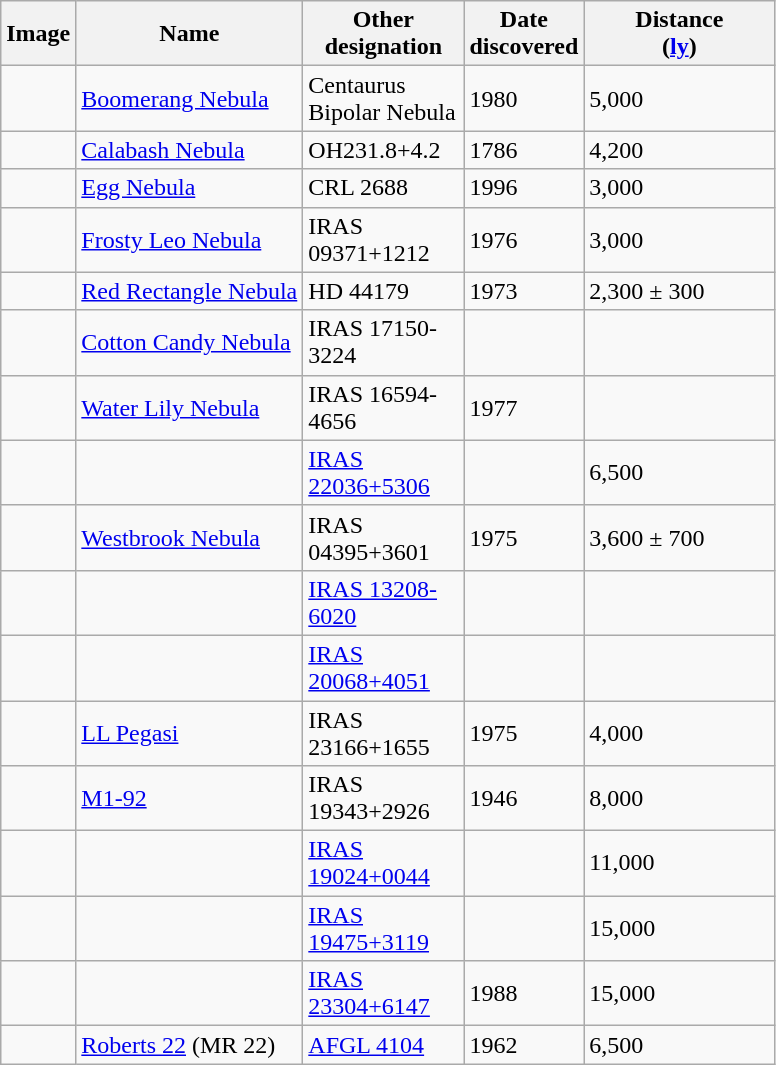<table class="sortable wikitable">
<tr>
<th class=unsortable>Image</th>
<th>Name</th>
<th style="width:100px;">Other designation</th>
<th>Date<br>discovered</th>
<th style="width:120px;">Distance<br>(<a href='#'>ly</a>)</th>
</tr>
<tr ->
<td></td>
<td><a href='#'>Boomerang Nebula</a></td>
<td>Centaurus Bipolar Nebula</td>
<td>1980</td>
<td>5,000</td>
</tr>
<tr ->
<td></td>
<td><a href='#'>Calabash Nebula</a></td>
<td>OH231.8+4.2</td>
<td>1786</td>
<td>4,200</td>
</tr>
<tr ->
<td></td>
<td><a href='#'>Egg Nebula</a></td>
<td>CRL 2688</td>
<td>1996</td>
<td>3,000</td>
</tr>
<tr ->
<td></td>
<td><a href='#'>Frosty Leo Nebula</a></td>
<td>IRAS 09371+1212</td>
<td>1976</td>
<td>3,000</td>
</tr>
<tr ->
<td></td>
<td><a href='#'>Red Rectangle Nebula</a></td>
<td>HD 44179</td>
<td>1973</td>
<td>2,300 ± 300</td>
</tr>
<tr ->
<td></td>
<td><a href='#'>Cotton Candy Nebula</a></td>
<td>IRAS 17150-3224</td>
<td></td>
<td></td>
</tr>
<tr ->
<td></td>
<td><a href='#'>Water Lily Nebula</a></td>
<td>IRAS 16594-4656</td>
<td>1977</td>
<td></td>
</tr>
<tr ->
<td></td>
<td></td>
<td><a href='#'>IRAS 22036+5306</a></td>
<td></td>
<td>6,500</td>
</tr>
<tr ->
<td></td>
<td><a href='#'>Westbrook Nebula</a></td>
<td>IRAS 04395+3601</td>
<td>1975</td>
<td>3,600 ± 700</td>
</tr>
<tr ->
<td></td>
<td></td>
<td><a href='#'>IRAS 13208-6020</a></td>
<td></td>
<td></td>
</tr>
<tr ->
<td></td>
<td></td>
<td><a href='#'>IRAS 20068+4051</a></td>
<td></td>
<td></td>
</tr>
<tr ->
<td></td>
<td><a href='#'>LL Pegasi</a></td>
<td>IRAS 23166+1655</td>
<td>1975</td>
<td>4,000</td>
</tr>
<tr ->
<td></td>
<td><a href='#'>M1-92</a></td>
<td>IRAS 19343+2926</td>
<td>1946</td>
<td>8,000</td>
</tr>
<tr ->
<td></td>
<td></td>
<td><a href='#'>IRAS 19024+0044</a></td>
<td></td>
<td>11,000</td>
</tr>
<tr ->
<td></td>
<td></td>
<td><a href='#'>IRAS 19475+3119</a></td>
<td></td>
<td>15,000</td>
</tr>
<tr ->
<td></td>
<td></td>
<td><a href='#'>IRAS 23304+6147</a></td>
<td>1988</td>
<td>15,000</td>
</tr>
<tr ->
<td></td>
<td><a href='#'>Roberts 22</a> (MR 22)</td>
<td><a href='#'>AFGL 4104</a></td>
<td>1962</td>
<td>6,500</td>
</tr>
</table>
